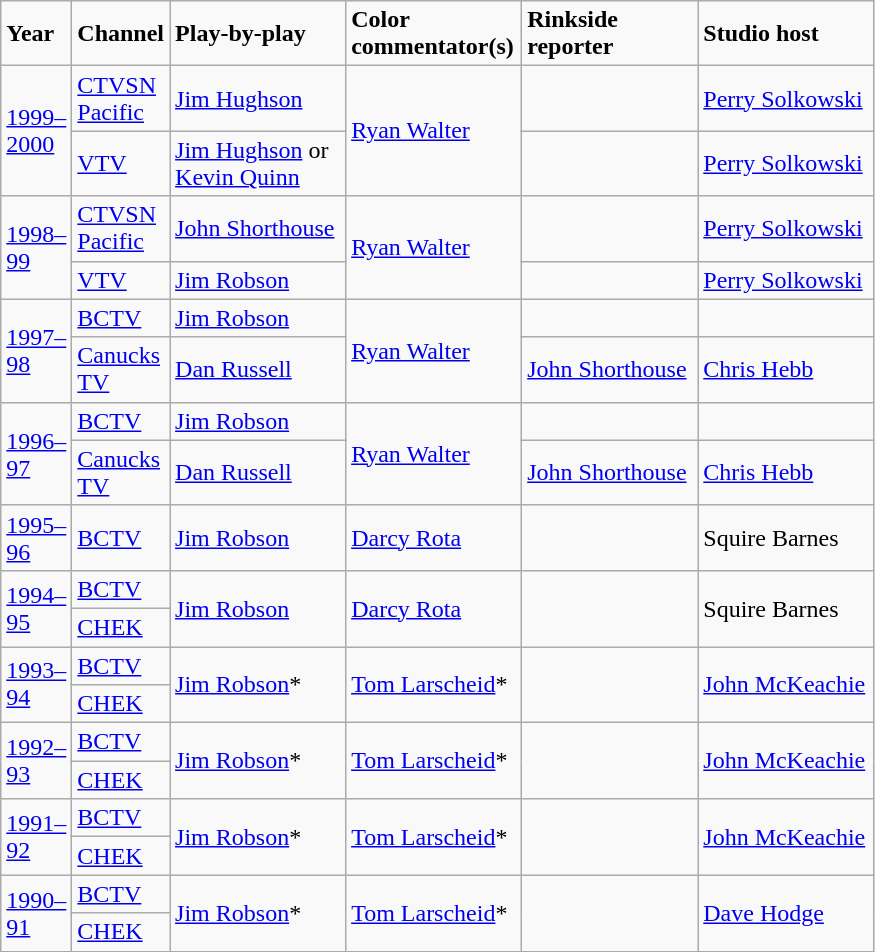<table class="wikitable">
<tr>
<td width="40"><strong>Year</strong></td>
<td width="40"><strong>Channel</strong></td>
<td width="110"><strong>Play-by-play</strong></td>
<td width="110"><strong>Color commentator(s)</strong></td>
<td width="110"><strong>Rinkside reporter</strong></td>
<td width="110"><strong>Studio host</strong></td>
</tr>
<tr>
<td rowspan="2"><a href='#'>1999–2000</a></td>
<td><a href='#'>CTVSN Pacific</a></td>
<td><a href='#'>Jim Hughson</a></td>
<td rowspan="2"><a href='#'>Ryan Walter</a></td>
<td></td>
<td><a href='#'>Perry Solkowski</a></td>
</tr>
<tr>
<td><a href='#'>VTV</a></td>
<td><a href='#'>Jim Hughson</a> or <a href='#'>Kevin Quinn</a></td>
<td></td>
<td><a href='#'>Perry Solkowski</a></td>
</tr>
<tr>
<td rowspan="2"><a href='#'>1998–99</a></td>
<td><a href='#'>CTVSN Pacific</a></td>
<td><a href='#'>John Shorthouse</a></td>
<td rowspan="2"><a href='#'>Ryan Walter</a></td>
<td></td>
<td><a href='#'>Perry Solkowski</a></td>
</tr>
<tr>
<td><a href='#'>VTV</a></td>
<td><a href='#'>Jim Robson</a></td>
<td></td>
<td><a href='#'>Perry Solkowski</a></td>
</tr>
<tr>
<td rowspan="2"><a href='#'>1997–98</a></td>
<td><a href='#'>BCTV</a></td>
<td><a href='#'>Jim Robson</a></td>
<td rowspan="2"><a href='#'>Ryan Walter</a></td>
<td></td>
<td></td>
</tr>
<tr>
<td><a href='#'>Canucks TV</a></td>
<td><a href='#'>Dan Russell</a></td>
<td><a href='#'>John Shorthouse</a></td>
<td><a href='#'>Chris Hebb</a></td>
</tr>
<tr>
<td rowspan="2"><a href='#'>1996–97</a></td>
<td><a href='#'>BCTV</a></td>
<td><a href='#'>Jim Robson</a></td>
<td rowspan="2"><a href='#'>Ryan Walter</a></td>
<td></td>
<td></td>
</tr>
<tr>
<td><a href='#'>Canucks TV</a></td>
<td><a href='#'>Dan Russell</a></td>
<td><a href='#'>John Shorthouse</a></td>
<td><a href='#'>Chris Hebb</a></td>
</tr>
<tr>
<td><a href='#'>1995–96</a></td>
<td><a href='#'>BCTV</a></td>
<td><a href='#'>Jim Robson</a></td>
<td><a href='#'>Darcy Rota</a></td>
<td></td>
<td>Squire Barnes</td>
</tr>
<tr>
<td rowspan="2"><a href='#'>1994–95</a></td>
<td><a href='#'>BCTV</a></td>
<td rowspan="2"><a href='#'>Jim Robson</a></td>
<td rowspan="2"><a href='#'>Darcy Rota</a></td>
<td rowspan="2"></td>
<td rowspan="2">Squire Barnes</td>
</tr>
<tr>
<td><a href='#'>CHEK</a></td>
</tr>
<tr>
<td rowspan="2"><a href='#'>1993–94</a></td>
<td><a href='#'>BCTV</a></td>
<td rowspan="2"><a href='#'>Jim Robson</a>*</td>
<td rowspan="2"><a href='#'>Tom Larscheid</a>*</td>
<td rowspan="2"></td>
<td rowspan="2"><a href='#'>John McKeachie</a></td>
</tr>
<tr>
<td><a href='#'>CHEK</a></td>
</tr>
<tr>
<td rowspan="2"><a href='#'>1992–93</a></td>
<td><a href='#'>BCTV</a></td>
<td rowspan="2"><a href='#'>Jim Robson</a>*</td>
<td rowspan="2"><a href='#'>Tom Larscheid</a>*</td>
<td rowspan="2"></td>
<td rowspan="2"><a href='#'>John McKeachie</a></td>
</tr>
<tr>
<td><a href='#'>CHEK</a></td>
</tr>
<tr>
<td rowspan="2"><a href='#'>1991–92</a></td>
<td><a href='#'>BCTV</a></td>
<td rowspan="2"><a href='#'>Jim Robson</a>*</td>
<td rowspan="2"><a href='#'>Tom Larscheid</a>*</td>
<td rowspan="2"></td>
<td rowspan="2"><a href='#'>John McKeachie</a></td>
</tr>
<tr>
<td><a href='#'>CHEK</a></td>
</tr>
<tr>
<td rowspan="2"><a href='#'>1990–91</a></td>
<td><a href='#'>BCTV</a></td>
<td rowspan="2"><a href='#'>Jim Robson</a>*</td>
<td rowspan="2"><a href='#'>Tom Larscheid</a>*</td>
<td rowspan="2"></td>
<td rowspan="2"><a href='#'>Dave Hodge</a></td>
</tr>
<tr>
<td><a href='#'>CHEK</a></td>
</tr>
</table>
